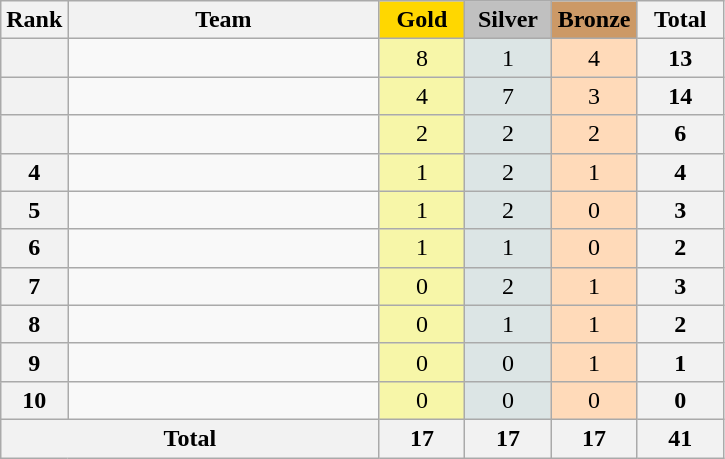<table class="wikitable" style="text-align:center;">
<tr>
<th>Rank</th>
<th width=200px>Team</th>
<th style="background:gold;" width=50px align=center>Gold</th>
<th style="background:silver;" width=50px align=center>Silver</th>
<th style="background:#cc9966;" width=50px align=center>Bronze</th>
<th width=50px align=center>Total</th>
</tr>
<tr>
<th></th>
<td align=left></td>
<td bgcolor="#F7F6A8">8</td>
<td bgcolor="#DCE5E5">1</td>
<td bgcolor="#FFDAB9">4</td>
<th>13</th>
</tr>
<tr>
<th></th>
<td align=left></td>
<td bgcolor="#F7F6A8">4</td>
<td bgcolor="#DCE5E5">7</td>
<td bgcolor="#FFDAB9">3</td>
<th>14</th>
</tr>
<tr>
<th></th>
<td align=left></td>
<td bgcolor="#F7F6A8">2</td>
<td bgcolor="#DCE5E5">2</td>
<td bgcolor="#FFDAB9">2</td>
<th>6</th>
</tr>
<tr>
<th>4</th>
<td align=left></td>
<td bgcolor="#F7F6A8">1</td>
<td bgcolor="#DCE5E5">2</td>
<td bgcolor="#FFDAB9">1</td>
<th>4</th>
</tr>
<tr>
<th>5</th>
<td align=left></td>
<td bgcolor="#F7F6A8">1</td>
<td bgcolor="#DCE5E5">2</td>
<td bgcolor="#FFDAB9">0</td>
<th>3</th>
</tr>
<tr>
<th>6</th>
<td align=left></td>
<td bgcolor="#F7F6A8">1</td>
<td bgcolor="#DCE5E5">1</td>
<td bgcolor="#FFDAB9">0</td>
<th>2</th>
</tr>
<tr>
<th>7</th>
<td align=left></td>
<td bgcolor="#F7F6A8">0</td>
<td bgcolor="#DCE5E5">2</td>
<td bgcolor="#FFDAB9">1</td>
<th>3</th>
</tr>
<tr>
<th>8</th>
<td align=left></td>
<td bgcolor="#F7F6A8">0</td>
<td bgcolor="#DCE5E5">1</td>
<td bgcolor="#FFDAB9">1</td>
<th>2</th>
</tr>
<tr>
<th>9</th>
<td align=left></td>
<td bgcolor="#F7F6A8">0</td>
<td bgcolor="#DCE5E5">0</td>
<td bgcolor="#FFDAB9">1</td>
<th>1</th>
</tr>
<tr>
<th>10</th>
<td align=left></td>
<td bgcolor="#F7F6A8">0</td>
<td bgcolor="#DCE5E5">0</td>
<td bgcolor="#FFDAB9">0</td>
<th>0</th>
</tr>
<tr>
<th colspan=2>Total</th>
<th>17</th>
<th>17</th>
<th>17</th>
<th>41</th>
</tr>
</table>
